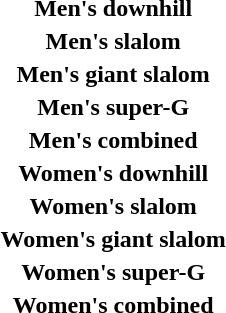<table>
<tr>
<th scope="row">Men's downhill<br></th>
<td></td>
<td></td>
<td></td>
</tr>
<tr>
<th scope="row">Men's slalom<br></th>
<td></td>
<td></td>
<td></td>
</tr>
<tr>
<th scope="row">Men's giant slalom<br></th>
<td></td>
<td></td>
<td></td>
</tr>
<tr>
<th scope="row">Men's super-G<br></th>
<td></td>
<td></td>
<td></td>
</tr>
<tr>
<th scope="row">Men's combined<br></th>
<td></td>
<td></td>
<td></td>
</tr>
<tr>
<th scope="row">Women's downhill<br></th>
<td></td>
<td></td>
<td></td>
</tr>
<tr>
<th scope="row">Women's slalom<br></th>
<td></td>
<td></td>
<td></td>
</tr>
<tr>
<th scope="row">Women's giant slalom<br></th>
<td></td>
<td></td>
<td></td>
</tr>
<tr>
<th scope="row">Women's super-G<br></th>
<td></td>
<td></td>
<td></td>
</tr>
<tr>
<th scope="row">Women's combined<br></th>
<td></td>
<td></td>
<td></td>
</tr>
</table>
